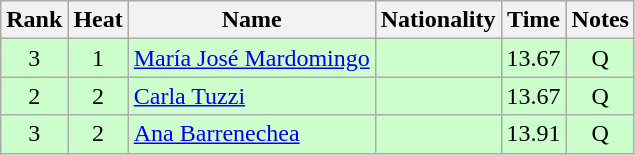<table class="wikitable sortable" style="text-align:center">
<tr>
<th>Rank</th>
<th>Heat</th>
<th>Name</th>
<th>Nationality</th>
<th>Time</th>
<th>Notes</th>
</tr>
<tr bgcolor=ccffcc>
<td>3</td>
<td>1</td>
<td align=left><a href='#'>María José Mardomingo</a></td>
<td align=left></td>
<td>13.67</td>
<td>Q</td>
</tr>
<tr bgcolor=ccffcc>
<td>2</td>
<td>2</td>
<td align=left><a href='#'>Carla Tuzzi</a></td>
<td align=left></td>
<td>13.67</td>
<td>Q</td>
</tr>
<tr bgcolor=ccffcc>
<td>3</td>
<td>2</td>
<td align=left><a href='#'>Ana Barrenechea</a></td>
<td align=left></td>
<td>13.91</td>
<td>Q</td>
</tr>
</table>
